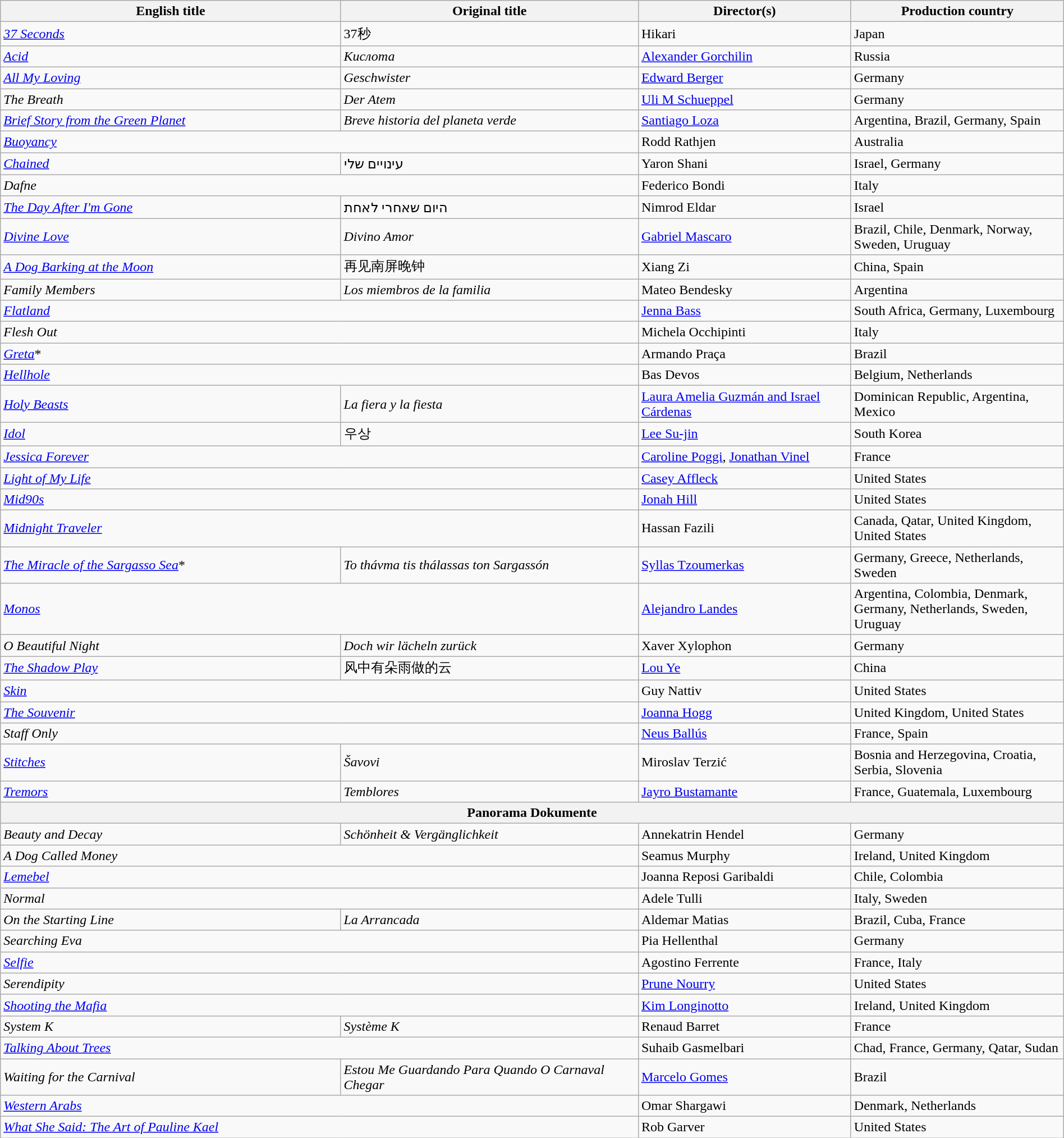<table class="wikitable" width="100%" cellpadding="5">
<tr>
<th scope="col" width="32%">English title</th>
<th scope="col" width="28%">Original title</th>
<th scope="col" width="20%">Director(s)</th>
<th scope="col" width="20%">Production country</th>
</tr>
<tr>
<td><em><a href='#'>37 Seconds</a></em></td>
<td>37秒</td>
<td>Hikari</td>
<td>Japan</td>
</tr>
<tr>
<td><em><a href='#'>Acid</a></em></td>
<td><em>Кислота</em></td>
<td><a href='#'>Alexander Gorchilin</a></td>
<td>Russia</td>
</tr>
<tr>
<td><em><a href='#'>All My Loving</a></em></td>
<td><em>Geschwister</em></td>
<td><a href='#'>Edward Berger</a></td>
<td>Germany</td>
</tr>
<tr>
<td><em>The Breath</em></td>
<td><em>Der Atem</em></td>
<td><a href='#'>Uli M Schueppel</a></td>
<td>Germany</td>
</tr>
<tr>
<td><em><a href='#'>Brief Story from the Green Planet</a></em></td>
<td><em>Breve historia del planeta verde</em></td>
<td><a href='#'>Santiago Loza</a></td>
<td>Argentina, Brazil, Germany, Spain</td>
</tr>
<tr>
<td colspan=2><em><a href='#'>Buoyancy</a></em></td>
<td>Rodd Rathjen</td>
<td>Australia</td>
</tr>
<tr>
<td><em><a href='#'>Chained</a></em></td>
<td>עינויים שלי</td>
<td>Yaron Shani</td>
<td>Israel, Germany</td>
</tr>
<tr>
<td colspan=2><em>Dafne</em></td>
<td>Federico Bondi</td>
<td>Italy</td>
</tr>
<tr>
<td><em><a href='#'>The Day After I'm Gone</a></em></td>
<td>היום שאחרי לאחת</td>
<td>Nimrod Eldar</td>
<td>Israel</td>
</tr>
<tr>
<td><em><a href='#'>Divine Love</a></em></td>
<td><em>Divino Amor</em></td>
<td><a href='#'>Gabriel Mascaro</a></td>
<td>Brazil, Chile, Denmark, Norway, Sweden, Uruguay</td>
</tr>
<tr>
<td><em><a href='#'>A Dog Barking at the Moon</a></em></td>
<td>再见南屏晚钟</td>
<td>Xiang Zi</td>
<td>China, Spain</td>
</tr>
<tr>
<td><em>Family Members</em></td>
<td><em>Los miembros de la familia</em></td>
<td>Mateo Bendesky</td>
<td>Argentina</td>
</tr>
<tr>
<td colspan=2><em><a href='#'>Flatland</a></em></td>
<td><a href='#'>Jenna Bass</a></td>
<td>South Africa, Germany, Luxembourg</td>
</tr>
<tr>
<td colspan=2><em>Flesh Out</em></td>
<td>Michela Occhipinti</td>
<td>Italy</td>
</tr>
<tr>
<td colspan=2><em><a href='#'>Greta</a></em>*</td>
<td>Armando Praça</td>
<td>Brazil</td>
</tr>
<tr>
<td colspan=2><em><a href='#'>Hellhole</a></em></td>
<td>Bas Devos</td>
<td>Belgium, Netherlands</td>
</tr>
<tr>
<td><em><a href='#'>Holy Beasts</a></em></td>
<td><em>La fiera y la fiesta</em></td>
<td><a href='#'>Laura Amelia Guzmán and Israel Cárdenas</a></td>
<td>Dominican Republic, Argentina, Mexico</td>
</tr>
<tr>
<td><em><a href='#'>Idol</a></em></td>
<td>우상</td>
<td><a href='#'>Lee Su-jin</a></td>
<td>South Korea</td>
</tr>
<tr>
<td colspan=2><em><a href='#'>Jessica Forever</a></em></td>
<td><a href='#'>Caroline Poggi</a>, <a href='#'>Jonathan Vinel</a></td>
<td>France</td>
</tr>
<tr>
<td colspan=2><em><a href='#'>Light of My Life</a></em></td>
<td><a href='#'>Casey Affleck</a></td>
<td>United States</td>
</tr>
<tr>
<td colspan=2><em><a href='#'>Mid90s</a></em></td>
<td><a href='#'>Jonah Hill</a></td>
<td>United States</td>
</tr>
<tr>
<td colspan=2><em><a href='#'>Midnight Traveler</a></em></td>
<td>Hassan Fazili</td>
<td>Canada, Qatar, United Kingdom, United States</td>
</tr>
<tr>
<td><em><a href='#'>The Miracle of the Sargasso Sea</a></em>*</td>
<td><em>To thávma tis thálassas ton Sargassón</em></td>
<td><a href='#'>Syllas Tzoumerkas</a></td>
<td>Germany, Greece, Netherlands, Sweden</td>
</tr>
<tr>
<td colspan=2><em><a href='#'>Monos</a></em></td>
<td><a href='#'>Alejandro Landes</a></td>
<td>Argentina, Colombia, Denmark, Germany, Netherlands, Sweden, Uruguay</td>
</tr>
<tr>
<td><em>O Beautiful Night</em></td>
<td><em>Doch wir lächeln zurück</em></td>
<td>Xaver Xylophon</td>
<td>Germany</td>
</tr>
<tr>
<td><em><a href='#'>The Shadow Play</a></em></td>
<td>风中有朵雨做的云</td>
<td><a href='#'>Lou Ye</a></td>
<td>China</td>
</tr>
<tr>
<td colspan=2><em><a href='#'>Skin</a></em></td>
<td>Guy Nattiv</td>
<td>United States</td>
</tr>
<tr>
<td colspan=2><em><a href='#'>The Souvenir</a></em></td>
<td><a href='#'>Joanna Hogg</a></td>
<td>United Kingdom, United States</td>
</tr>
<tr>
<td colspan=2><em>Staff Only</em></td>
<td><a href='#'>Neus Ballús</a></td>
<td>France, Spain</td>
</tr>
<tr>
<td><em><a href='#'>Stitches</a></em></td>
<td><em>Šavovi</em></td>
<td>Miroslav Terzić</td>
<td>Bosnia and Herzegovina, Croatia, Serbia, Slovenia</td>
</tr>
<tr>
<td><em><a href='#'>Tremors</a></em></td>
<td><em>Temblores</em></td>
<td><a href='#'>Jayro Bustamante</a></td>
<td>France, Guatemala, Luxembourg</td>
</tr>
<tr>
<th colspan="4">Panorama Dokumente</th>
</tr>
<tr>
<td><em>Beauty and Decay</em></td>
<td><em>Schönheit & Vergänglichkeit</em></td>
<td>Annekatrin Hendel</td>
<td>Germany</td>
</tr>
<tr>
<td colspan="2"><em>A Dog Called Money</em></td>
<td>Seamus Murphy</td>
<td>Ireland, United Kingdom</td>
</tr>
<tr>
<td colspan="2"><em><a href='#'>Lemebel</a></em></td>
<td>Joanna Reposi Garibaldi</td>
<td>Chile, Colombia</td>
</tr>
<tr>
<td colspan="2"><em>Normal</em></td>
<td>Adele Tulli</td>
<td>Italy, Sweden</td>
</tr>
<tr>
<td><em>On the Starting Line</em></td>
<td><em>La Arrancada</em></td>
<td>Aldemar Matias</td>
<td>Brazil, Cuba, France</td>
</tr>
<tr>
<td colspan="2"><em>Searching Eva</em></td>
<td>Pia Hellenthal</td>
<td>Germany</td>
</tr>
<tr>
<td colspan="2"><em><a href='#'>Selfie</a></em></td>
<td>Agostino Ferrente</td>
<td>France, Italy</td>
</tr>
<tr>
<td colspan="2"><em>Serendipity</em></td>
<td><a href='#'>Prune Nourry</a></td>
<td>United States</td>
</tr>
<tr>
<td colspan="2"><em><a href='#'>Shooting the Mafia</a></em></td>
<td><a href='#'>Kim Longinotto</a></td>
<td>Ireland, United Kingdom</td>
</tr>
<tr>
<td><em>System K</em></td>
<td><em>Système K</em></td>
<td>Renaud Barret</td>
<td>France</td>
</tr>
<tr>
<td colspan="2"><em><a href='#'>Talking About Trees</a></em></td>
<td>Suhaib Gasmelbari</td>
<td>Chad, France, Germany, Qatar, Sudan</td>
</tr>
<tr>
<td><em>Waiting for the Carnival</em></td>
<td><em>Estou Me Guardando Para Quando O Carnaval Chegar</em></td>
<td><a href='#'>Marcelo Gomes</a></td>
<td>Brazil</td>
</tr>
<tr>
<td colspan="2"><em><a href='#'>Western Arabs</a></em></td>
<td>Omar Shargawi</td>
<td>Denmark, Netherlands</td>
</tr>
<tr>
<td colspan="2"><em><a href='#'>What She Said: The Art of Pauline Kael</a></em></td>
<td>Rob Garver</td>
<td>United States</td>
</tr>
</table>
